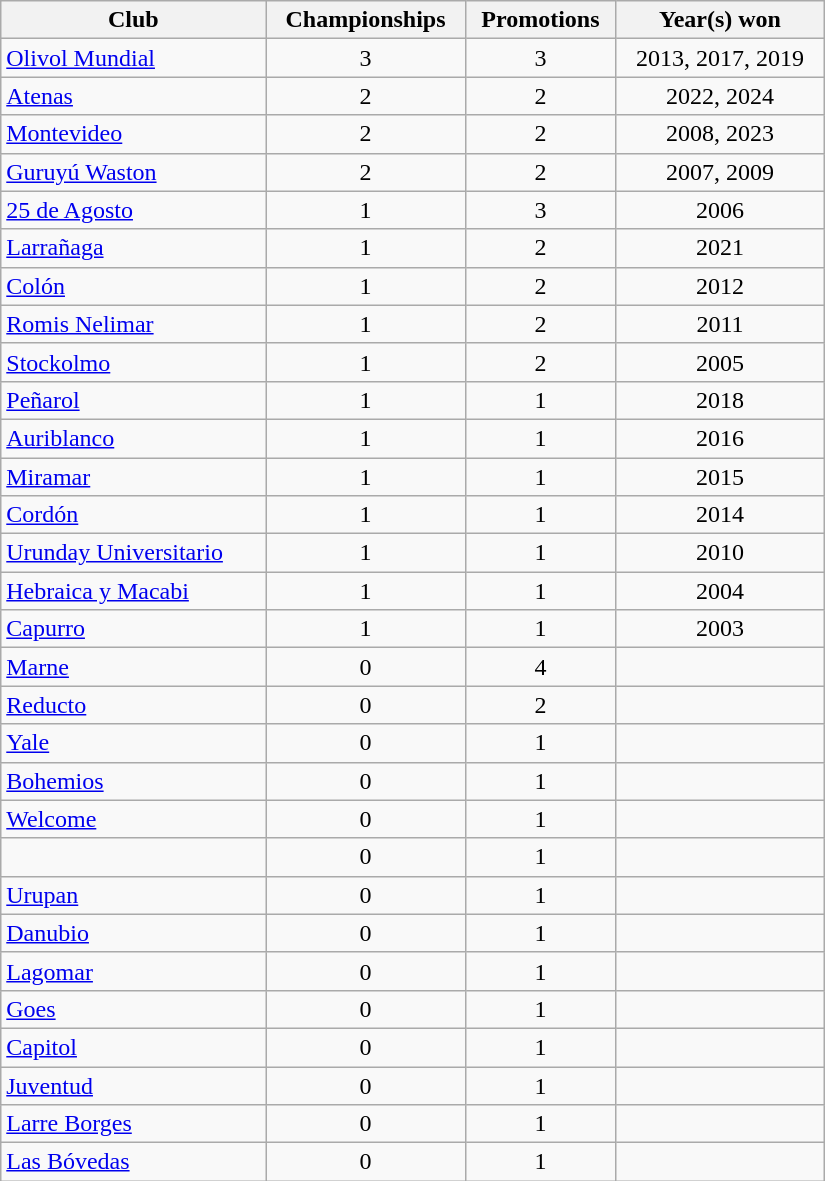<table class="wikitable sortable"  style="text-align:left" width="550px">
<tr>
<th>Club</th>
<th>Championships</th>
<th>Promotions</th>
<th>Year(s) won</th>
</tr>
<tr align=left>
<td><a href='#'>Olivol Mundial</a></td>
<td align=center>3</td>
<td align=center>3</td>
<td align=center>2013, 2017, 2019</td>
</tr>
<tr align="left">
<td><a href='#'>Atenas</a></td>
<td align="center">2</td>
<td align="center">2</td>
<td align="center">2022, 2024</td>
</tr>
<tr align=left>
<td><a href='#'>Montevideo</a></td>
<td align=center>2</td>
<td align=center>2</td>
<td align=center>2008, 2023</td>
</tr>
<tr align=left>
<td><a href='#'>Guruyú Waston</a></td>
<td align=center>2</td>
<td align=center>2</td>
<td align=center>2007, 2009</td>
</tr>
<tr align=left>
<td><a href='#'>25 de Agosto</a></td>
<td align=center>1</td>
<td align=center>3</td>
<td align=center>2006</td>
</tr>
<tr align=left>
<td><a href='#'>Larrañaga</a></td>
<td align=center>1</td>
<td align=center>2</td>
<td align=center>2021</td>
</tr>
<tr align=left>
<td><a href='#'>Colón</a></td>
<td align=center>1</td>
<td align=center>2</td>
<td align=center>2012</td>
</tr>
<tr align=left>
<td><a href='#'>Romis Nelimar</a></td>
<td align=center>1</td>
<td align=center>2</td>
<td align=center>2011</td>
</tr>
<tr align=left>
<td><a href='#'>Stockolmo</a></td>
<td align=center>1</td>
<td align=center>2</td>
<td align=center>2005</td>
</tr>
<tr align=left>
<td><a href='#'>Peñarol</a></td>
<td align=center>1</td>
<td align=center>1</td>
<td align=center>2018</td>
</tr>
<tr align=left>
<td><a href='#'>Auriblanco</a></td>
<td align=center>1</td>
<td align=center>1</td>
<td align=center>2016</td>
</tr>
<tr align=left>
<td><a href='#'>Miramar</a></td>
<td align=center>1</td>
<td align=center>1</td>
<td align=center>2015</td>
</tr>
<tr align=left>
<td><a href='#'>Cordón</a></td>
<td align=center>1</td>
<td align=center>1</td>
<td align=center>2014</td>
</tr>
<tr align=left>
<td><a href='#'>Urunday Universitario</a></td>
<td align=center>1</td>
<td align=center>1</td>
<td align=center>2010</td>
</tr>
<tr align=left>
<td><a href='#'>Hebraica y Macabi</a></td>
<td align=center>1</td>
<td align=center>1</td>
<td align=center>2004</td>
</tr>
<tr align=left>
<td><a href='#'>Capurro</a></td>
<td align=center>1</td>
<td align=center>1</td>
<td align=center>2003</td>
</tr>
<tr align=left>
<td><a href='#'>Marne</a></td>
<td align=center>0</td>
<td align=center>4</td>
<td align=center></td>
</tr>
<tr align=left>
<td><a href='#'>Reducto</a></td>
<td align=center>0</td>
<td align=center>2</td>
<td align=center></td>
</tr>
<tr align=left>
<td><a href='#'>Yale</a></td>
<td align=center>0</td>
<td align=center>1</td>
<td align=center></td>
</tr>
<tr align=left>
<td><a href='#'>Bohemios</a></td>
<td align=center>0</td>
<td align=center>1</td>
<td align=center></td>
</tr>
<tr align=left>
<td><a href='#'>Welcome</a></td>
<td align=center>0</td>
<td align=center>1</td>
<td align=center></td>
</tr>
<tr align=left>
<td></td>
<td align=center>0</td>
<td align=center>1</td>
<td align=center></td>
</tr>
<tr align=left>
<td><a href='#'>Urupan</a></td>
<td align=center>0</td>
<td align=center>1</td>
<td align=center></td>
</tr>
<tr align=left>
<td><a href='#'>Danubio</a></td>
<td align=center>0</td>
<td align=center>1</td>
<td align=center></td>
</tr>
<tr align=left>
<td><a href='#'>Lagomar</a></td>
<td align=center>0</td>
<td align=center>1</td>
<td align=center></td>
</tr>
<tr align=left>
<td><a href='#'>Goes</a></td>
<td align=center>0</td>
<td align=center>1</td>
<td align=center></td>
</tr>
<tr align=left>
<td><a href='#'>Capitol</a></td>
<td align=center>0</td>
<td align=center>1</td>
<td align=center></td>
</tr>
<tr align=left>
<td><a href='#'>Juventud</a></td>
<td align=center>0</td>
<td align=center>1</td>
<td align=center></td>
</tr>
<tr align=left>
<td><a href='#'>Larre Borges</a></td>
<td align=center>0</td>
<td align=center>1</td>
<td align=center></td>
</tr>
<tr align=left>
<td><a href='#'>Las Bóvedas</a></td>
<td align=center>0</td>
<td align=center>1</td>
<td align=center></td>
</tr>
</table>
